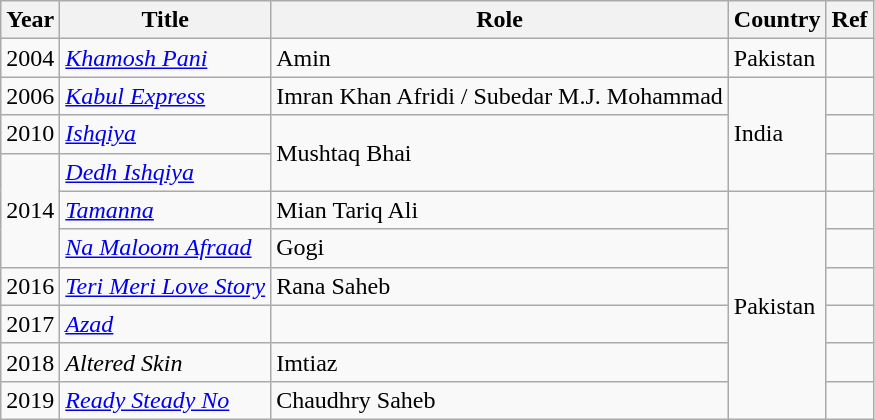<table class="wikitable sortable">
<tr>
<th>Year</th>
<th>Title</th>
<th>Role</th>
<th>Country</th>
<th>Ref</th>
</tr>
<tr>
<td>2004</td>
<td><em><a href='#'>Khamosh Pani</a></em></td>
<td>Amin</td>
<td>Pakistan</td>
<td></td>
</tr>
<tr>
<td>2006</td>
<td><em><a href='#'>Kabul Express</a></em></td>
<td>Imran Khan Afridi / Subedar M.J. Mohammad</td>
<td rowspan="3">India</td>
<td></td>
</tr>
<tr>
<td>2010</td>
<td><em><a href='#'>Ishqiya</a></em></td>
<td rowspan="2">Mushtaq Bhai</td>
<td></td>
</tr>
<tr>
<td rowspan="3">2014</td>
<td><em><a href='#'>Dedh Ishqiya</a></em></td>
<td></td>
</tr>
<tr>
<td><em><a href='#'>Tamanna</a></em></td>
<td>Mian Tariq Ali</td>
<td rowspan="6">Pakistan</td>
<td></td>
</tr>
<tr>
<td><em><a href='#'>Na Maloom Afraad</a></em></td>
<td>Gogi</td>
<td></td>
</tr>
<tr>
<td>2016</td>
<td><em><a href='#'>Teri Meri Love Story</a></em></td>
<td>Rana Saheb</td>
<td></td>
</tr>
<tr>
<td>2017</td>
<td><em><a href='#'>Azad</a></em></td>
<td></td>
<td></td>
</tr>
<tr>
<td>2018</td>
<td><em>Altered Skin</em></td>
<td>Imtiaz</td>
<td></td>
</tr>
<tr>
<td>2019</td>
<td><em><a href='#'>Ready Steady No</a></em></td>
<td>Chaudhry Saheb</td>
<td></td>
</tr>
</table>
